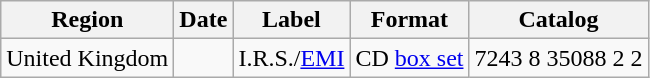<table class="wikitable">
<tr>
<th>Region</th>
<th>Date</th>
<th>Label</th>
<th>Format</th>
<th>Catalog</th>
</tr>
<tr>
<td>United Kingdom</td>
<td></td>
<td>I.R.S./<a href='#'>EMI</a></td>
<td>CD <a href='#'>box set</a></td>
<td>7243 8 35088 2 2</td>
</tr>
</table>
